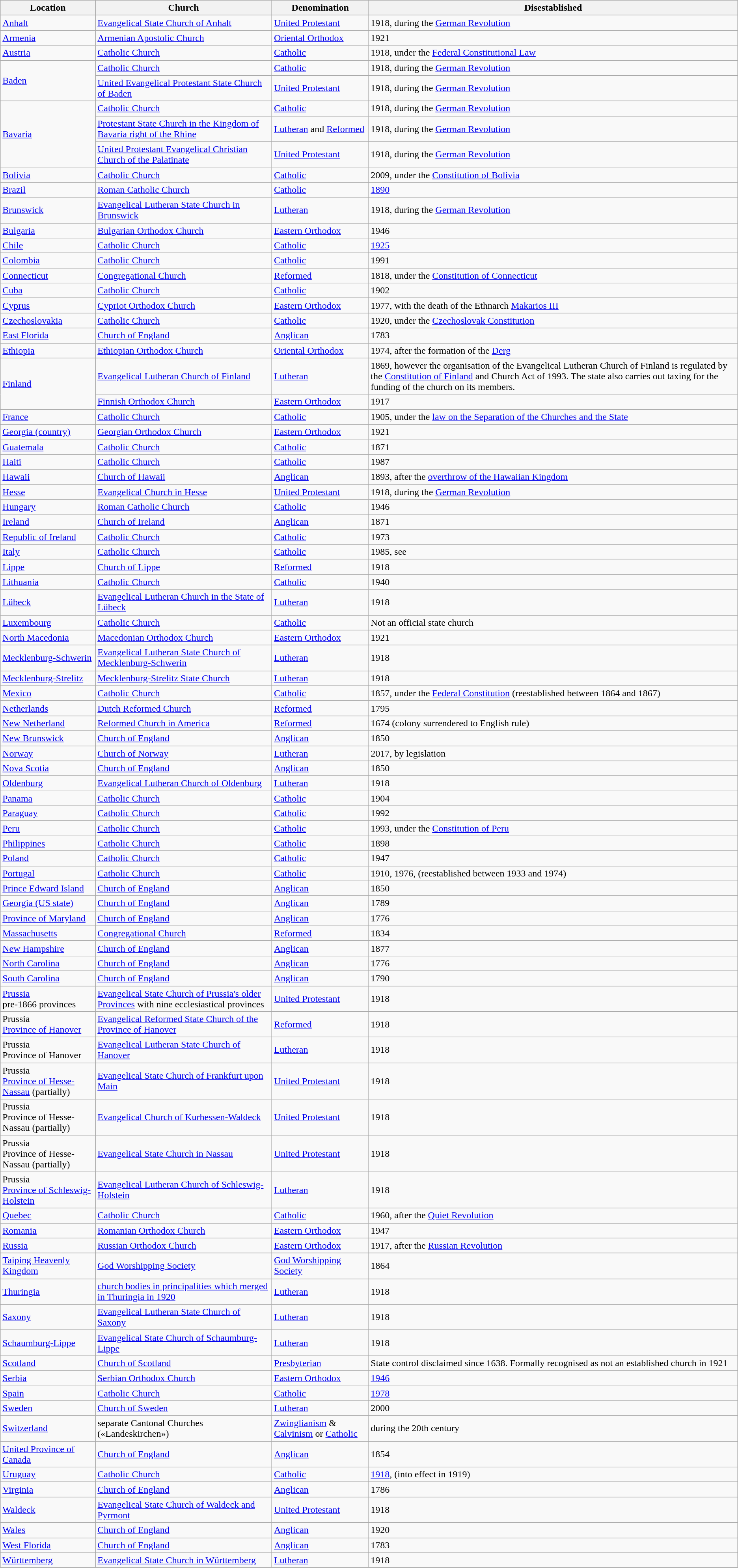<table class="sortable wikitable">
<tr>
<th>Location</th>
<th>Church</th>
<th>Denomination</th>
<th>Disestablished</th>
</tr>
<tr>
<td><a href='#'>Anhalt</a></td>
<td><a href='#'>Evangelical State Church of Anhalt</a></td>
<td><a href='#'>United Protestant</a></td>
<td>1918, during the <a href='#'>German Revolution</a></td>
</tr>
<tr>
<td><a href='#'>Armenia</a></td>
<td><a href='#'>Armenian Apostolic Church</a></td>
<td><a href='#'>Oriental Orthodox</a></td>
<td>1921</td>
</tr>
<tr>
<td><a href='#'>Austria</a></td>
<td><a href='#'>Catholic Church</a></td>
<td><a href='#'>Catholic</a></td>
<td>1918, under the <a href='#'>Federal Constitutional Law</a></td>
</tr>
<tr>
<td rowspan="2"><a href='#'>Baden</a></td>
<td><a href='#'>Catholic Church</a></td>
<td><a href='#'>Catholic</a></td>
<td>1918, during the <a href='#'>German Revolution</a></td>
</tr>
<tr>
<td><a href='#'>United Evangelical Protestant State Church of Baden</a></td>
<td><a href='#'>United Protestant</a></td>
<td>1918, during the <a href='#'>German Revolution</a></td>
</tr>
<tr>
<td rowspan="3"><a href='#'>Bavaria</a></td>
<td><a href='#'>Catholic Church</a></td>
<td><a href='#'>Catholic</a></td>
<td>1918, during the <a href='#'>German Revolution</a></td>
</tr>
<tr>
<td><a href='#'>Protestant State Church in the Kingdom of Bavaria right of the Rhine</a></td>
<td><a href='#'>Lutheran</a> and <a href='#'>Reformed</a></td>
<td>1918, during the <a href='#'>German Revolution</a></td>
</tr>
<tr>
<td><a href='#'>United Protestant Evangelical Christian Church of the Palatinate</a></td>
<td><a href='#'>United Protestant</a></td>
<td>1918, during the <a href='#'>German Revolution</a></td>
</tr>
<tr>
<td><a href='#'>Bolivia</a></td>
<td><a href='#'>Catholic Church</a></td>
<td><a href='#'>Catholic</a></td>
<td>2009, under the <a href='#'>Constitution of Bolivia</a></td>
</tr>
<tr>
<td><a href='#'>Brazil</a></td>
<td><a href='#'>Roman Catholic Church</a></td>
<td><a href='#'>Catholic</a></td>
<td><a href='#'>1890</a></td>
</tr>
<tr>
<td><a href='#'>Brunswick</a></td>
<td><a href='#'>Evangelical Lutheran State Church in Brunswick</a></td>
<td><a href='#'>Lutheran</a></td>
<td>1918, during the <a href='#'>German Revolution</a></td>
</tr>
<tr>
<td><a href='#'>Bulgaria</a></td>
<td><a href='#'>Bulgarian Orthodox Church</a></td>
<td><a href='#'>Eastern Orthodox</a></td>
<td>1946</td>
</tr>
<tr>
<td><a href='#'>Chile</a></td>
<td><a href='#'>Catholic Church</a></td>
<td><a href='#'>Catholic</a></td>
<td><a href='#'>1925</a></td>
</tr>
<tr>
<td><a href='#'>Colombia</a></td>
<td><a href='#'>Catholic Church</a></td>
<td><a href='#'>Catholic</a></td>
<td>1991</td>
</tr>
<tr>
<td><a href='#'>Connecticut</a></td>
<td><a href='#'>Congregational Church</a></td>
<td><a href='#'>Reformed</a></td>
<td>1818, under the <a href='#'>Constitution of Connecticut</a></td>
</tr>
<tr>
<td><a href='#'>Cuba</a></td>
<td><a href='#'>Catholic Church</a></td>
<td><a href='#'>Catholic</a></td>
<td>1902</td>
</tr>
<tr>
<td><a href='#'>Cyprus</a></td>
<td><a href='#'>Cypriot Orthodox Church</a></td>
<td><a href='#'>Eastern Orthodox</a></td>
<td>1977, with the death of the Ethnarch <a href='#'>Makarios III</a></td>
</tr>
<tr>
<td><a href='#'>Czechoslovakia</a></td>
<td><a href='#'>Catholic Church</a></td>
<td><a href='#'>Catholic</a></td>
<td>1920, under the <a href='#'>Czechoslovak Constitution</a></td>
</tr>
<tr>
<td><a href='#'>East Florida</a></td>
<td><a href='#'>Church of England</a></td>
<td><a href='#'>Anglican</a></td>
<td>1783</td>
</tr>
<tr>
<td><a href='#'>Ethiopia</a></td>
<td><a href='#'>Ethiopian Orthodox Church</a></td>
<td><a href='#'>Oriental Orthodox</a></td>
<td>1974, after the formation of the <a href='#'>Derg</a></td>
</tr>
<tr>
<td rowspan="2"><a href='#'>Finland</a></td>
<td><a href='#'>Evangelical Lutheran Church of Finland</a></td>
<td><a href='#'>Lutheran</a></td>
<td>1869, however the organisation of the Evangelical Lutheran Church of Finland is regulated by the <a href='#'>Constitution of Finland</a> and Church Act of 1993. The state also carries out taxing for the funding of the church on its members.</td>
</tr>
<tr>
<td><a href='#'>Finnish Orthodox Church</a></td>
<td><a href='#'>Eastern Orthodox</a></td>
<td>1917</td>
</tr>
<tr>
<td><a href='#'>France</a></td>
<td><a href='#'>Catholic Church</a></td>
<td><a href='#'>Catholic</a></td>
<td>1905, under the <a href='#'>law on the Separation of the Churches and the State</a></td>
</tr>
<tr>
<td><a href='#'>Georgia (country)</a></td>
<td><a href='#'>Georgian Orthodox Church</a></td>
<td><a href='#'>Eastern Orthodox</a></td>
<td>1921</td>
</tr>
<tr>
<td><a href='#'>Guatemala</a></td>
<td><a href='#'>Catholic Church</a></td>
<td><a href='#'>Catholic</a></td>
<td>1871</td>
</tr>
<tr>
<td><a href='#'>Haiti</a></td>
<td><a href='#'>Catholic Church</a></td>
<td><a href='#'>Catholic</a></td>
<td>1987</td>
</tr>
<tr>
<td><a href='#'>Hawaii</a></td>
<td><a href='#'>Church of Hawaii</a></td>
<td><a href='#'>Anglican</a></td>
<td>1893, after the <a href='#'>overthrow of the Hawaiian Kingdom</a></td>
</tr>
<tr>
<td><a href='#'>Hesse</a></td>
<td><a href='#'>Evangelical Church in Hesse</a></td>
<td><a href='#'>United Protestant</a></td>
<td>1918, during the <a href='#'>German Revolution</a></td>
</tr>
<tr>
<td><a href='#'>Hungary</a></td>
<td><a href='#'>Roman Catholic Church</a></td>
<td><a href='#'>Catholic</a></td>
<td>1946</td>
</tr>
<tr>
<td><a href='#'>Ireland</a></td>
<td><a href='#'>Church of Ireland</a></td>
<td><a href='#'>Anglican</a></td>
<td>1871</td>
</tr>
<tr>
<td><a href='#'>Republic of Ireland</a></td>
<td><a href='#'>Catholic Church</a></td>
<td><a href='#'>Catholic</a></td>
<td>1973</td>
</tr>
<tr>
<td><a href='#'>Italy</a></td>
<td><a href='#'>Catholic Church</a></td>
<td><a href='#'>Catholic</a></td>
<td>1985, see </td>
</tr>
<tr>
<td><a href='#'>Lippe</a></td>
<td><a href='#'>Church of Lippe</a></td>
<td><a href='#'>Reformed</a></td>
<td>1918</td>
</tr>
<tr>
<td><a href='#'>Lithuania</a></td>
<td><a href='#'>Catholic Church</a></td>
<td><a href='#'>Catholic</a></td>
<td>1940</td>
</tr>
<tr>
<td><a href='#'>Lübeck</a></td>
<td><a href='#'>Evangelical Lutheran Church in the State of Lübeck</a></td>
<td><a href='#'>Lutheran</a></td>
<td>1918</td>
</tr>
<tr>
<td><a href='#'>Luxembourg</a></td>
<td><a href='#'>Catholic Church</a></td>
<td><a href='#'>Catholic</a></td>
<td>Not an official state church</td>
</tr>
<tr>
<td><a href='#'>North Macedonia</a></td>
<td><a href='#'>Macedonian Orthodox Church</a></td>
<td><a href='#'>Eastern Orthodox</a></td>
<td>1921</td>
</tr>
<tr>
<td><a href='#'>Mecklenburg-Schwerin</a></td>
<td><a href='#'>Evangelical Lutheran State Church of Mecklenburg-Schwerin</a></td>
<td><a href='#'>Lutheran</a></td>
<td>1918</td>
</tr>
<tr>
<td><a href='#'>Mecklenburg-Strelitz</a></td>
<td><a href='#'>Mecklenburg-Strelitz State Church</a></td>
<td><a href='#'>Lutheran</a></td>
<td>1918</td>
</tr>
<tr>
<td><a href='#'>Mexico</a></td>
<td><a href='#'>Catholic Church</a></td>
<td><a href='#'>Catholic</a></td>
<td>1857, under the <a href='#'>Federal Constitution</a> (reestablished between 1864 and 1867)</td>
</tr>
<tr>
<td><a href='#'>Netherlands</a></td>
<td><a href='#'>Dutch Reformed Church</a></td>
<td><a href='#'>Reformed</a></td>
<td>1795</td>
</tr>
<tr>
<td><a href='#'>New Netherland</a></td>
<td><a href='#'>Reformed Church in America</a></td>
<td><a href='#'>Reformed</a></td>
<td>1674 (colony surrendered to English rule)</td>
</tr>
<tr>
<td><a href='#'>New Brunswick</a></td>
<td><a href='#'>Church of England</a></td>
<td><a href='#'>Anglican</a></td>
<td>1850</td>
</tr>
<tr>
<td><a href='#'>Norway</a></td>
<td><a href='#'>Church of Norway</a></td>
<td><a href='#'>Lutheran</a></td>
<td>2017, by legislation</td>
</tr>
<tr>
<td><a href='#'>Nova Scotia</a></td>
<td><a href='#'>Church of England</a></td>
<td><a href='#'>Anglican</a></td>
<td>1850</td>
</tr>
<tr>
<td><a href='#'>Oldenburg</a></td>
<td><a href='#'>Evangelical Lutheran Church of Oldenburg</a></td>
<td><a href='#'>Lutheran</a></td>
<td>1918</td>
</tr>
<tr>
<td><a href='#'>Panama</a></td>
<td><a href='#'>Catholic Church</a></td>
<td><a href='#'>Catholic</a></td>
<td>1904</td>
</tr>
<tr>
<td><a href='#'>Paraguay</a></td>
<td><a href='#'>Catholic Church</a></td>
<td><a href='#'>Catholic</a></td>
<td>1992</td>
</tr>
<tr>
<td><a href='#'>Peru</a></td>
<td><a href='#'>Catholic Church</a></td>
<td><a href='#'>Catholic</a></td>
<td>1993, under the <a href='#'>Constitution of Peru</a></td>
</tr>
<tr>
<td><a href='#'>Philippines</a></td>
<td><a href='#'>Catholic Church</a></td>
<td><a href='#'>Catholic</a></td>
<td>1898</td>
</tr>
<tr>
<td><a href='#'>Poland</a></td>
<td><a href='#'>Catholic Church</a></td>
<td><a href='#'>Catholic</a></td>
<td>1947</td>
</tr>
<tr>
<td><a href='#'>Portugal</a></td>
<td><a href='#'>Catholic Church</a></td>
<td><a href='#'>Catholic</a></td>
<td>1910, 1976, (reestablished between 1933 and 1974)</td>
</tr>
<tr>
<td><a href='#'>Prince Edward Island</a></td>
<td><a href='#'>Church of England</a></td>
<td><a href='#'>Anglican</a></td>
<td>1850</td>
</tr>
<tr>
<td><a href='#'>Georgia (US state)</a></td>
<td><a href='#'>Church of England</a></td>
<td><a href='#'>Anglican</a></td>
<td>1789</td>
</tr>
<tr>
<td><a href='#'>Province of Maryland</a></td>
<td><a href='#'>Church of England</a></td>
<td><a href='#'>Anglican</a></td>
<td>1776</td>
</tr>
<tr>
<td><a href='#'>Massachusetts</a></td>
<td><a href='#'>Congregational Church</a></td>
<td><a href='#'>Reformed</a></td>
<td>1834</td>
</tr>
<tr>
<td><a href='#'>New Hampshire</a></td>
<td><a href='#'>Church of England</a></td>
<td><a href='#'>Anglican</a></td>
<td>1877</td>
</tr>
<tr>
<td><a href='#'>North Carolina</a></td>
<td><a href='#'>Church of England</a></td>
<td><a href='#'>Anglican</a></td>
<td>1776</td>
</tr>
<tr>
<td><a href='#'>South Carolina</a></td>
<td><a href='#'>Church of England</a></td>
<td><a href='#'>Anglican</a></td>
<td>1790</td>
</tr>
<tr>
<td><a href='#'>Prussia</a><br>pre-1866 provinces</td>
<td><a href='#'>Evangelical State Church of Prussia's older Provinces</a> with nine ecclesiastical provinces</td>
<td><a href='#'>United Protestant</a></td>
<td>1918</td>
</tr>
<tr>
<td>Prussia<br><a href='#'>Province of Hanover</a></td>
<td><a href='#'>Evangelical Reformed State Church of the Province of Hanover</a></td>
<td><a href='#'>Reformed</a></td>
<td>1918</td>
</tr>
<tr>
<td>Prussia<br>Province of Hanover</td>
<td><a href='#'>Evangelical Lutheran State Church of Hanover</a></td>
<td><a href='#'>Lutheran</a></td>
<td>1918</td>
</tr>
<tr>
<td>Prussia<br><a href='#'>Province of Hesse-Nassau</a> (partially)</td>
<td><a href='#'>Evangelical State Church of Frankfurt upon Main</a></td>
<td><a href='#'>United Protestant</a></td>
<td>1918</td>
</tr>
<tr>
<td>Prussia<br>Province of Hesse-Nassau (partially)</td>
<td><a href='#'>Evangelical Church of Kurhessen-Waldeck</a></td>
<td><a href='#'>United Protestant</a></td>
<td>1918</td>
</tr>
<tr>
<td>Prussia<br>Province of Hesse-Nassau (partially)</td>
<td><a href='#'>Evangelical State Church in Nassau</a></td>
<td><a href='#'>United Protestant</a></td>
<td>1918</td>
</tr>
<tr>
<td>Prussia<br><a href='#'>Province of Schleswig-Holstein</a></td>
<td><a href='#'>Evangelical Lutheran Church of Schleswig-Holstein</a></td>
<td><a href='#'>Lutheran</a></td>
<td>1918</td>
</tr>
<tr>
<td><a href='#'>Quebec</a></td>
<td><a href='#'>Catholic Church</a></td>
<td><a href='#'>Catholic</a></td>
<td>1960, after the <a href='#'>Quiet Revolution</a></td>
</tr>
<tr>
<td><a href='#'>Romania</a></td>
<td><a href='#'>Romanian Orthodox Church</a></td>
<td><a href='#'>Eastern Orthodox</a></td>
<td>1947</td>
</tr>
<tr>
<td><a href='#'>Russia</a></td>
<td><a href='#'>Russian Orthodox Church</a></td>
<td><a href='#'>Eastern Orthodox</a></td>
<td>1917, after the <a href='#'>Russian Revolution</a></td>
</tr>
<tr>
</tr>
<tr>
<td><a href='#'>Taiping Heavenly Kingdom</a></td>
<td><a href='#'>God Worshipping Society</a></td>
<td><a href='#'>God Worshipping Society</a></td>
<td>1864</td>
</tr>
<tr>
<td><a href='#'>Thuringia</a></td>
<td><a href='#'>church bodies in principalities which merged in Thuringia in 1920</a></td>
<td><a href='#'>Lutheran</a></td>
<td>1918</td>
</tr>
<tr>
<td><a href='#'>Saxony</a></td>
<td><a href='#'>Evangelical Lutheran State Church of Saxony</a></td>
<td><a href='#'>Lutheran</a></td>
<td>1918</td>
</tr>
<tr>
<td><a href='#'>Schaumburg-Lippe</a></td>
<td><a href='#'>Evangelical State Church of Schaumburg-Lippe</a></td>
<td><a href='#'>Lutheran</a></td>
<td>1918</td>
</tr>
<tr>
<td><a href='#'>Scotland</a></td>
<td><a href='#'>Church of Scotland</a></td>
<td><a href='#'>Presbyterian</a></td>
<td>State control disclaimed since 1638. Formally recognised as not an established church in 1921</td>
</tr>
<tr>
<td><a href='#'>Serbia</a></td>
<td><a href='#'>Serbian Orthodox Church</a></td>
<td><a href='#'>Eastern Orthodox</a></td>
<td><a href='#'>1946</a></td>
</tr>
<tr>
<td><a href='#'>Spain</a></td>
<td><a href='#'>Catholic Church</a></td>
<td><a href='#'>Catholic</a></td>
<td><a href='#'>1978</a></td>
</tr>
<tr>
<td><a href='#'>Sweden</a></td>
<td><a href='#'>Church of Sweden</a></td>
<td><a href='#'>Lutheran</a></td>
<td>2000</td>
</tr>
<tr>
<td><a href='#'>Switzerland</a></td>
<td>separate Cantonal Churches («Landeskirchen»)</td>
<td><a href='#'>Zwinglianism</a> & <a href='#'>Calvinism</a> or <a href='#'>Catholic</a></td>
<td>during the 20th century</td>
</tr>
<tr>
<td><a href='#'>United Province of Canada</a></td>
<td><a href='#'>Church of England</a></td>
<td><a href='#'>Anglican</a></td>
<td>1854</td>
</tr>
<tr>
<td><a href='#'>Uruguay</a></td>
<td><a href='#'>Catholic Church</a></td>
<td><a href='#'>Catholic</a></td>
<td><a href='#'>1918</a>, (into effect in 1919)</td>
</tr>
<tr>
<td><a href='#'>Virginia</a></td>
<td><a href='#'>Church of England</a></td>
<td><a href='#'>Anglican</a></td>
<td>1786</td>
</tr>
<tr>
<td><a href='#'>Waldeck</a></td>
<td><a href='#'>Evangelical State Church of Waldeck and Pyrmont</a></td>
<td><a href='#'>United Protestant</a></td>
<td>1918</td>
</tr>
<tr>
<td><a href='#'>Wales</a></td>
<td><a href='#'>Church of England</a></td>
<td><a href='#'>Anglican</a></td>
<td>1920</td>
</tr>
<tr>
<td><a href='#'>West Florida</a></td>
<td><a href='#'>Church of England</a></td>
<td><a href='#'>Anglican</a></td>
<td>1783</td>
</tr>
<tr>
<td><a href='#'>Württemberg</a></td>
<td><a href='#'>Evangelical State Church in Württemberg</a></td>
<td><a href='#'>Lutheran</a></td>
<td>1918</td>
</tr>
</table>
